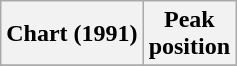<table class="wikitable plainrowheaders" style="text-align:center">
<tr>
<th scope="col">Chart (1991)</th>
<th scope="col">Peak<br>position</th>
</tr>
<tr>
</tr>
</table>
